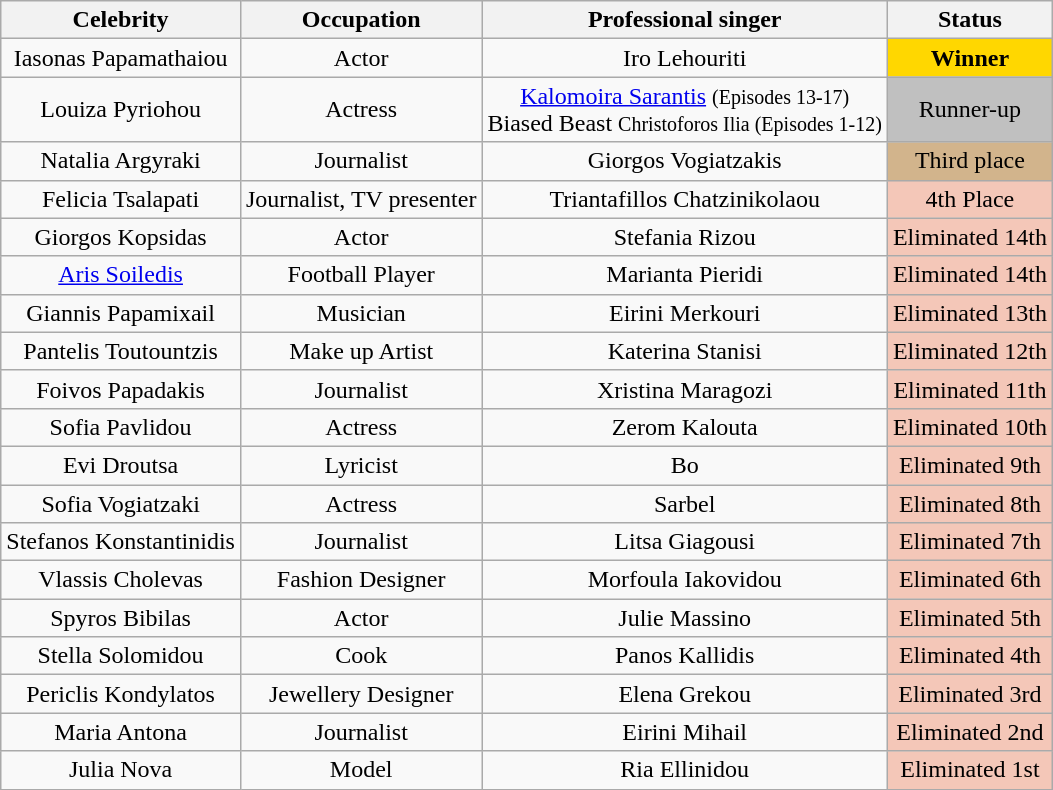<table class="wikitable sortable" style="text-align:center;">
<tr>
<th>Celebrity</th>
<th>Occupation</th>
<th>Professional singer</th>
<th>Status</th>
</tr>
<tr>
<td>Iasonas Papamathaiou</td>
<td>Actor</td>
<td>Iro Lehouriti</td>
<td style="background:gold;"><strong>Winner</strong></td>
</tr>
<tr>
<td>Louiza Pyriohou</td>
<td>Actress</td>
<td><a href='#'>Kalomoira Sarantis</a> <small>(Episodes 13-17)</small><br>Biased Beast <small>Christoforos Ilia (Episodes 1-12)</small></td>
<td style="background:silver;">Runner-up</td>
</tr>
<tr>
<td>Natalia Argyraki</td>
<td>Journalist</td>
<td>Giorgos Vogiatzakis</td>
<td style="background:tan;">Third place</td>
</tr>
<tr>
<td>Felicia Tsalapati</td>
<td>Journalist, TV presenter</td>
<td>Triantafillos Chatzinikolaou</td>
<td style="background:#f4c7b8;">4th Place</td>
</tr>
<tr>
<td>Giorgos Kopsidas</td>
<td>Actor</td>
<td>Stefania Rizou</td>
<td style="background:#f4c7b8;">Eliminated 14th</td>
</tr>
<tr>
<td><a href='#'>Aris Soiledis</a></td>
<td>Football Player</td>
<td>Marianta Pieridi</td>
<td style="background:#f4c7b8;">Eliminated 14th</td>
</tr>
<tr>
<td>Giannis Papamixail</td>
<td>Musician</td>
<td>Eirini Merkouri</td>
<td style="background:#f4c7b8;">Eliminated 13th</td>
</tr>
<tr>
<td>Pantelis Toutountzis</td>
<td>Make up Artist</td>
<td>Katerina Stanisi</td>
<td style="background:#f4c7b8;">Eliminated 12th</td>
</tr>
<tr>
<td>Foivos Papadakis</td>
<td>Journalist</td>
<td>Xristina Maragozi</td>
<td style="background:#f4c7b8;">Eliminated 11th</td>
</tr>
<tr>
<td>Sofia Pavlidou</td>
<td>Actress</td>
<td>Zerom Kalouta</td>
<td style="background:#f4c7b8;">Eliminated 10th</td>
</tr>
<tr>
<td>Evi Droutsa</td>
<td>Lyricist</td>
<td>Bo</td>
<td style="background:#f4c7b8;">Eliminated 9th</td>
</tr>
<tr>
<td>Sofia Vogiatzaki</td>
<td>Actress</td>
<td>Sarbel</td>
<td style="background:#f4c7b8;">Eliminated 8th</td>
</tr>
<tr>
<td>Stefanos Konstantinidis</td>
<td>Journalist</td>
<td>Litsa Giagousi</td>
<td style="background:#f4c7b8;">Eliminated 7th</td>
</tr>
<tr>
<td>Vlassis Cholevas</td>
<td>Fashion Designer</td>
<td>Morfoula Iakovidou</td>
<td style="background:#f4c7b8;">Eliminated 6th</td>
</tr>
<tr>
<td>Spyros Bibilas</td>
<td>Actor</td>
<td>Julie Massino</td>
<td style="background:#f4c7b8;">Eliminated 5th</td>
</tr>
<tr>
<td>Stella Solomidou</td>
<td>Cook</td>
<td>Panos Kallidis</td>
<td style="background:#f4c7b8;">Eliminated 4th</td>
</tr>
<tr>
<td>Periclis Kondylatos</td>
<td>Jewellery Designer</td>
<td>Elena Grekou</td>
<td style="background:#f4c7b8;">Eliminated 3rd</td>
</tr>
<tr>
<td>Maria Antona</td>
<td>Journalist</td>
<td>Eirini Mihail</td>
<td style="background:#f4c7b8;">Eliminated 2nd</td>
</tr>
<tr>
<td>Julia Nova</td>
<td>Model</td>
<td>Ria Ellinidou</td>
<td style="background:#f4c7b8;">Eliminated 1st</td>
</tr>
</table>
